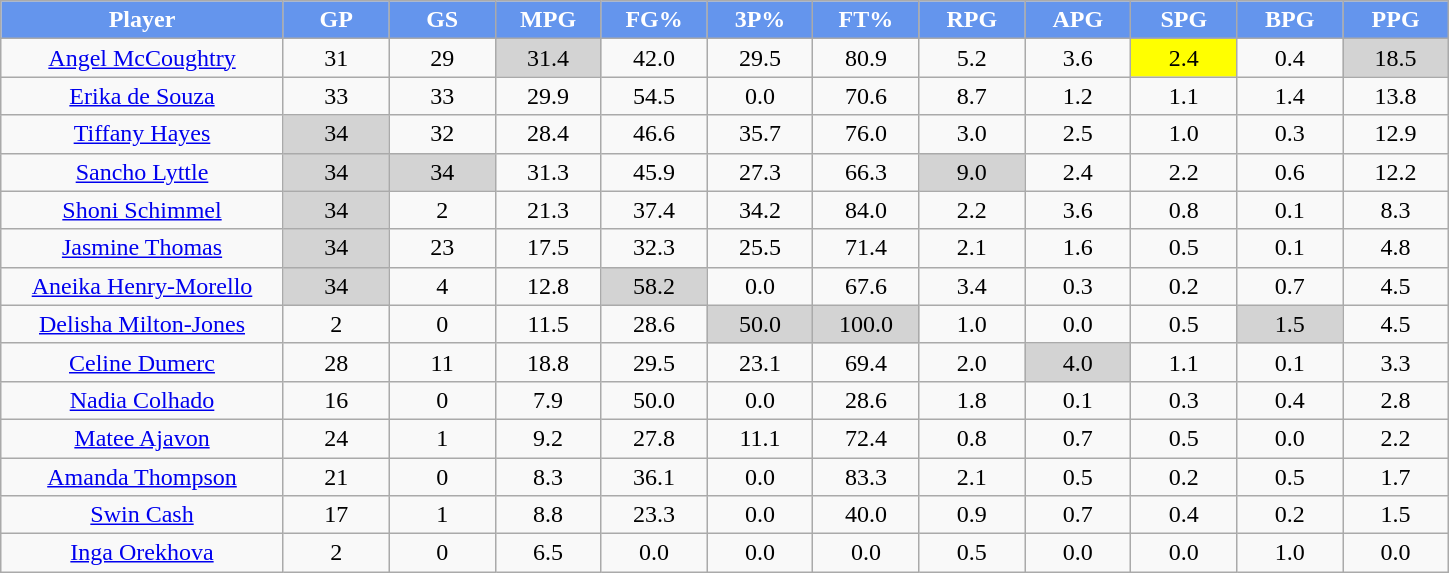<table class="wikitable sortable" style="text-align:center;">
<tr>
<th style="background:#6495ED;color:white;" width="16%">Player</th>
<th style="background:#6495ED;color:white;" width="6%">GP</th>
<th style="background:#6495ED;color:white;" width="6%">GS</th>
<th style="background:#6495ED;color:white;" width="6%">MPG</th>
<th style="background:#6495ED;color:white;" width="6%">FG%</th>
<th style="background:#6495ED;color:white;" width="6%">3P%</th>
<th style="background:#6495ED;color:white;" width="6%">FT%</th>
<th style="background:#6495ED;color:white;" width="6%">RPG</th>
<th style="background:#6495ED;color:white;" width="6%">APG</th>
<th style="background:#6495ED;color:white;" width="6%">SPG</th>
<th style="background:#6495ED;color:white;" width="6%">BPG</th>
<th style="background:#6495ED;color:white;" width="6%">PPG</th>
</tr>
<tr>
<td><a href='#'>Angel McCoughtry</a></td>
<td>31</td>
<td>29</td>
<td style="background:#D3D3D3;">31.4</td>
<td>42.0</td>
<td>29.5</td>
<td>80.9</td>
<td>5.2</td>
<td>3.6</td>
<td style="background:yellow;">2.4</td>
<td>0.4</td>
<td style="background:#D3D3D3;">18.5</td>
</tr>
<tr>
<td><a href='#'>Erika de Souza</a></td>
<td>33</td>
<td>33</td>
<td>29.9</td>
<td>54.5</td>
<td>0.0</td>
<td>70.6</td>
<td>8.7</td>
<td>1.2</td>
<td>1.1</td>
<td>1.4</td>
<td>13.8</td>
</tr>
<tr>
<td><a href='#'>Tiffany Hayes</a></td>
<td style="background:#D3D3D3;">34</td>
<td>32</td>
<td>28.4</td>
<td>46.6</td>
<td>35.7</td>
<td>76.0</td>
<td>3.0</td>
<td>2.5</td>
<td>1.0</td>
<td>0.3</td>
<td>12.9</td>
</tr>
<tr>
<td><a href='#'>Sancho Lyttle</a></td>
<td style="background:#D3D3D3;">34</td>
<td style="background:#D3D3D3;">34</td>
<td>31.3</td>
<td>45.9</td>
<td>27.3</td>
<td>66.3</td>
<td style="background:#D3D3D3;">9.0</td>
<td>2.4</td>
<td>2.2</td>
<td>0.6</td>
<td>12.2</td>
</tr>
<tr>
<td><a href='#'>Shoni Schimmel</a></td>
<td style="background:#D3D3D3;">34</td>
<td>2</td>
<td>21.3</td>
<td>37.4</td>
<td>34.2</td>
<td>84.0</td>
<td>2.2</td>
<td>3.6</td>
<td>0.8</td>
<td>0.1</td>
<td>8.3</td>
</tr>
<tr>
<td><a href='#'>Jasmine Thomas</a></td>
<td style="background:#D3D3D3;">34</td>
<td>23</td>
<td>17.5</td>
<td>32.3</td>
<td>25.5</td>
<td>71.4</td>
<td>2.1</td>
<td>1.6</td>
<td>0.5</td>
<td>0.1</td>
<td>4.8</td>
</tr>
<tr>
<td><a href='#'>Aneika Henry-Morello</a></td>
<td style="background:#D3D3D3;">34</td>
<td>4</td>
<td>12.8</td>
<td style="background:#D3D3D3;">58.2</td>
<td>0.0</td>
<td>67.6</td>
<td>3.4</td>
<td>0.3</td>
<td>0.2</td>
<td>0.7</td>
<td>4.5</td>
</tr>
<tr>
<td><a href='#'>Delisha Milton-Jones</a></td>
<td>2</td>
<td>0</td>
<td>11.5</td>
<td>28.6</td>
<td style="background:#D3D3D3;">50.0</td>
<td style="background:#D3D3D3;">100.0</td>
<td>1.0</td>
<td>0.0</td>
<td>0.5</td>
<td style="background:#D3D3D3;">1.5</td>
<td>4.5</td>
</tr>
<tr>
<td><a href='#'>Celine Dumerc</a></td>
<td>28</td>
<td>11</td>
<td>18.8</td>
<td>29.5</td>
<td>23.1</td>
<td>69.4</td>
<td>2.0</td>
<td style="background:#D3D3D3;">4.0</td>
<td>1.1</td>
<td>0.1</td>
<td>3.3</td>
</tr>
<tr>
<td><a href='#'>Nadia Colhado</a></td>
<td>16</td>
<td>0</td>
<td>7.9</td>
<td>50.0</td>
<td>0.0</td>
<td>28.6</td>
<td>1.8</td>
<td>0.1</td>
<td>0.3</td>
<td>0.4</td>
<td>2.8</td>
</tr>
<tr>
<td><a href='#'>Matee Ajavon</a></td>
<td>24</td>
<td>1</td>
<td>9.2</td>
<td>27.8</td>
<td>11.1</td>
<td>72.4</td>
<td>0.8</td>
<td>0.7</td>
<td>0.5</td>
<td>0.0</td>
<td>2.2</td>
</tr>
<tr>
<td><a href='#'>Amanda Thompson</a></td>
<td>21</td>
<td>0</td>
<td>8.3</td>
<td>36.1</td>
<td>0.0</td>
<td>83.3</td>
<td>2.1</td>
<td>0.5</td>
<td>0.2</td>
<td>0.5</td>
<td>1.7</td>
</tr>
<tr>
<td><a href='#'>Swin Cash</a></td>
<td>17</td>
<td>1</td>
<td>8.8</td>
<td>23.3</td>
<td>0.0</td>
<td>40.0</td>
<td>0.9</td>
<td>0.7</td>
<td>0.4</td>
<td>0.2</td>
<td>1.5</td>
</tr>
<tr>
<td><a href='#'>Inga Orekhova</a></td>
<td>2</td>
<td>0</td>
<td>6.5</td>
<td>0.0</td>
<td>0.0</td>
<td>0.0</td>
<td>0.5</td>
<td>0.0</td>
<td>0.0</td>
<td>1.0</td>
<td>0.0</td>
</tr>
</table>
